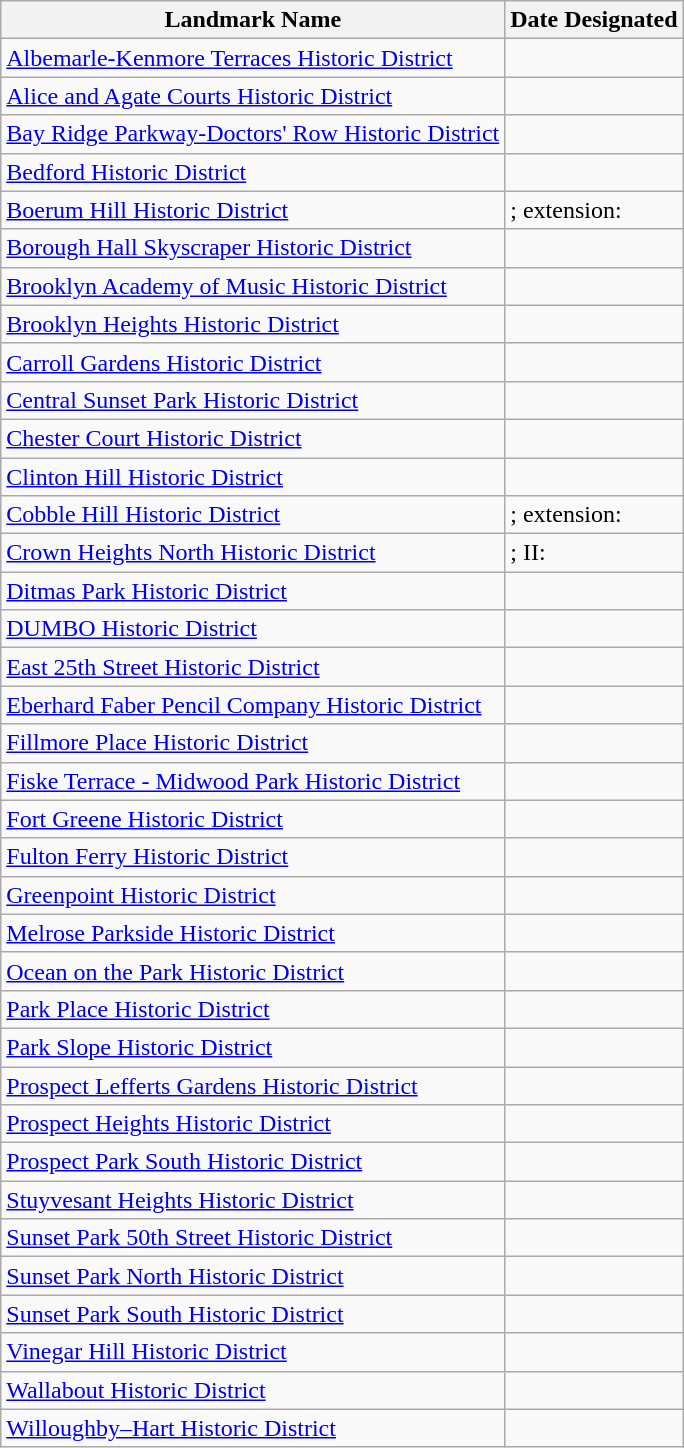<table class="wikitable sortable">
<tr>
<th>Landmark Name</th>
<th>Date Designated</th>
</tr>
<tr>
<td><a href='#'>Albemarle-Kenmore Terraces Historic District</a></td>
<td>  </td>
</tr>
<tr>
<td><a href='#'>Alice and Agate Courts Historic District</a></td>
<td>  </td>
</tr>
<tr>
<td><a href='#'>Bay Ridge Parkway-Doctors' Row Historic District</a></td>
<td> </td>
</tr>
<tr>
<td><a href='#'>Bedford Historic District</a></td>
<td> </td>
</tr>
<tr>
<td><a href='#'>Boerum Hill Historic District</a></td>
<td>  ; extension:  </td>
</tr>
<tr>
<td><a href='#'>Borough Hall Skyscraper Historic District</a></td>
<td>  </td>
</tr>
<tr>
<td><a href='#'>Brooklyn Academy of Music Historic District</a></td>
<td>  </td>
</tr>
<tr>
<td><a href='#'>Brooklyn Heights Historic District</a></td>
<td>  </td>
</tr>
<tr>
<td><a href='#'>Carroll Gardens Historic District</a></td>
<td>  </td>
</tr>
<tr>
<td><a href='#'>Central Sunset Park Historic District</a></td>
<td> </td>
</tr>
<tr>
<td><a href='#'>Chester Court Historic District</a></td>
<td> </td>
</tr>
<tr>
<td><a href='#'>Clinton Hill Historic District</a></td>
<td>  </td>
</tr>
<tr>
<td><a href='#'>Cobble Hill Historic District</a></td>
<td> ; extension:   </td>
</tr>
<tr>
<td><a href='#'>Crown Heights North Historic District</a></td>
<td>  ; II:   </td>
</tr>
<tr>
<td><a href='#'>Ditmas Park Historic District</a></td>
<td>  </td>
</tr>
<tr>
<td><a href='#'>DUMBO Historic District</a></td>
<td>  </td>
</tr>
<tr>
<td><a href='#'>East 25th Street Historic District</a></td>
<td>  </td>
</tr>
<tr>
<td><a href='#'>Eberhard Faber Pencil Company Historic District</a></td>
<td>  </td>
</tr>
<tr>
<td><a href='#'>Fillmore Place Historic District</a></td>
<td>  </td>
</tr>
<tr>
<td><a href='#'>Fiske Terrace - Midwood Park Historic District</a></td>
<td>  </td>
</tr>
<tr>
<td><a href='#'>Fort Greene Historic District</a></td>
<td>  </td>
</tr>
<tr>
<td><a href='#'>Fulton Ferry Historic District</a></td>
<td>  </td>
</tr>
<tr>
<td><a href='#'>Greenpoint Historic District</a></td>
<td>  </td>
</tr>
<tr>
<td><a href='#'>Melrose Parkside Historic District</a></td>
<td> </td>
</tr>
<tr>
<td><a href='#'>Ocean on the Park Historic District</a></td>
<td>  </td>
</tr>
<tr>
<td><a href='#'>Park Place Historic District</a></td>
<td>  </td>
</tr>
<tr>
<td><a href='#'>Park Slope Historic District</a></td>
<td>  </td>
</tr>
<tr>
<td><a href='#'>Prospect Lefferts Gardens Historic District</a></td>
<td>  </td>
</tr>
<tr>
<td><a href='#'>Prospect Heights Historic District</a></td>
<td>  </td>
</tr>
<tr>
<td><a href='#'>Prospect Park South Historic District</a></td>
<td>  </td>
</tr>
<tr>
<td><a href='#'>Stuyvesant Heights Historic District</a></td>
<td>  </td>
</tr>
<tr>
<td><a href='#'>Sunset Park 50th Street Historic District</a></td>
<td> </td>
</tr>
<tr>
<td><a href='#'>Sunset Park North Historic District</a></td>
<td> </td>
</tr>
<tr>
<td><a href='#'>Sunset Park South Historic District</a></td>
<td> </td>
</tr>
<tr>
<td><a href='#'>Vinegar Hill Historic District</a></td>
<td>  </td>
</tr>
<tr>
<td><a href='#'>Wallabout Historic District</a></td>
<td>  </td>
</tr>
<tr>
<td><a href='#'>Willoughby–Hart Historic District</a></td>
<td> </td>
</tr>
</table>
